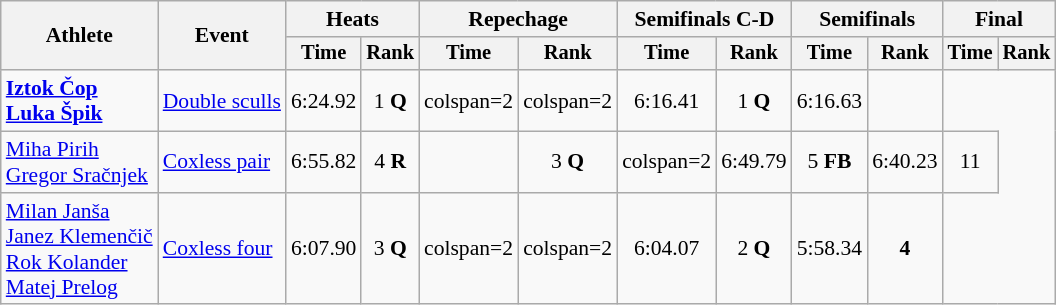<table class="wikitable" style="font-size:90%">
<tr>
<th rowspan="2">Athlete</th>
<th rowspan="2">Event</th>
<th colspan="2">Heats</th>
<th colspan="2">Repechage</th>
<th colspan="2">Semifinals C-D</th>
<th colspan="2">Semifinals</th>
<th colspan="2">Final</th>
</tr>
<tr style="font-size:95%">
<th>Time</th>
<th>Rank</th>
<th>Time</th>
<th>Rank</th>
<th>Time</th>
<th>Rank</th>
<th>Time</th>
<th>Rank</th>
<th>Time</th>
<th>Rank</th>
</tr>
<tr align=center>
<td align=left><strong><a href='#'>Iztok Čop</a><br><a href='#'>Luka Špik</a></strong></td>
<td align=left><a href='#'>Double sculls</a></td>
<td>6:24.92</td>
<td>1 <strong>Q</strong></td>
<td>colspan=2 </td>
<td>colspan=2 </td>
<td>6:16.41</td>
<td>1 <strong>Q</strong></td>
<td>6:16.63</td>
<td></td>
</tr>
<tr align=center>
<td align=left><a href='#'>Miha Pirih</a><br><a href='#'>Gregor Sračnjek</a></td>
<td align=left><a href='#'>Coxless pair</a></td>
<td>6:55.82</td>
<td>4 <strong>R</strong></td>
<td></td>
<td>3 <strong>Q</strong></td>
<td>colspan=2 </td>
<td>6:49.79</td>
<td>5 <strong>FB</strong></td>
<td>6:40.23</td>
<td>11</td>
</tr>
<tr align=center>
<td align=left><a href='#'>Milan Janša</a><br><a href='#'>Janez Klemenčič</a><br><a href='#'>Rok Kolander</a><br><a href='#'>Matej Prelog</a></td>
<td align=left><a href='#'>Coxless four</a></td>
<td>6:07.90</td>
<td>3 <strong>Q</strong></td>
<td>colspan=2 </td>
<td>colspan=2 </td>
<td>6:04.07</td>
<td>2 <strong>Q</strong></td>
<td>5:58.34</td>
<td><strong>4</strong></td>
</tr>
</table>
